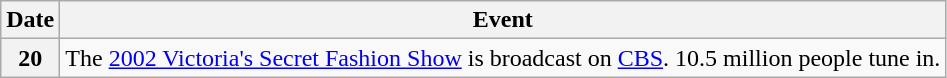<table class="wikitable">
<tr>
<th>Date</th>
<th>Event</th>
</tr>
<tr>
<th>20</th>
<td>The <a href='#'>2002 Victoria's Secret Fashion Show</a> is broadcast on <a href='#'>CBS</a>. 10.5 million people tune in.</td>
</tr>
</table>
